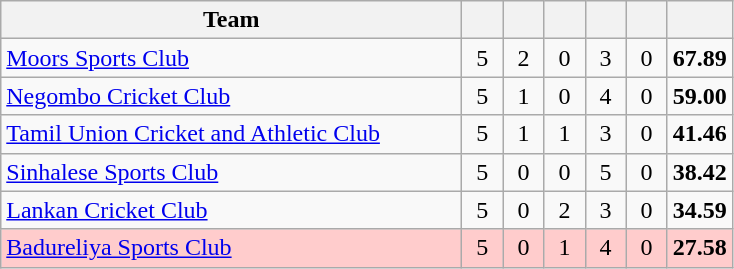<table class="wikitable" style="text-align:center">
<tr>
<th style="width:300px">Team</th>
<th width="20"></th>
<th width="20"></th>
<th width="20"></th>
<th width="20"></th>
<th width="20"></th>
<th width="20"></th>
</tr>
<tr>
<td style="text-align:left"><a href='#'>Moors Sports Club</a></td>
<td>5</td>
<td>2</td>
<td>0</td>
<td>3</td>
<td>0</td>
<td><strong>67.89</strong></td>
</tr>
<tr>
<td style="text-align:left"><a href='#'>Negombo Cricket Club</a></td>
<td>5</td>
<td>1</td>
<td>0</td>
<td>4</td>
<td>0</td>
<td><strong>59.00</strong></td>
</tr>
<tr>
<td style="text-align:left"><a href='#'>Tamil Union Cricket and Athletic Club</a></td>
<td>5</td>
<td>1</td>
<td>1</td>
<td>3</td>
<td>0</td>
<td><strong>41.46</strong></td>
</tr>
<tr>
<td style="text-align:left"><a href='#'>Sinhalese Sports Club</a></td>
<td>5</td>
<td>0</td>
<td>0</td>
<td>5</td>
<td>0</td>
<td><strong>38.42</strong></td>
</tr>
<tr>
<td style="text-align:left"><a href='#'>Lankan Cricket Club</a></td>
<td>5</td>
<td>0</td>
<td>2</td>
<td>3</td>
<td>0</td>
<td><strong>34.59</strong></td>
</tr>
<tr style="background:#ffcccc">
<td style="text-align:left"><a href='#'>Badureliya Sports Club</a></td>
<td>5</td>
<td>0</td>
<td>1</td>
<td>4</td>
<td>0</td>
<td><strong>27.58</strong></td>
</tr>
</table>
